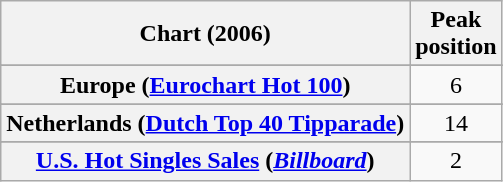<table class="wikitable sortable plainrowheaders" style="text-align:center">
<tr>
<th>Chart (2006)</th>
<th>Peak<br>position</th>
</tr>
<tr>
</tr>
<tr>
</tr>
<tr>
</tr>
<tr>
<th scope="row">Europe (<a href='#'>Eurochart Hot 100</a>)</th>
<td>6</td>
</tr>
<tr>
</tr>
<tr>
</tr>
<tr>
<th scope="row">Netherlands (<a href='#'>Dutch Top 40 Tipparade</a>)</th>
<td>14</td>
</tr>
<tr>
</tr>
<tr>
</tr>
<tr>
</tr>
<tr>
</tr>
<tr>
<th scope="row"><a href='#'>U.S. Hot Singles Sales</a> (<em><a href='#'>Billboard</a></em>)</th>
<td>2</td>
</tr>
</table>
